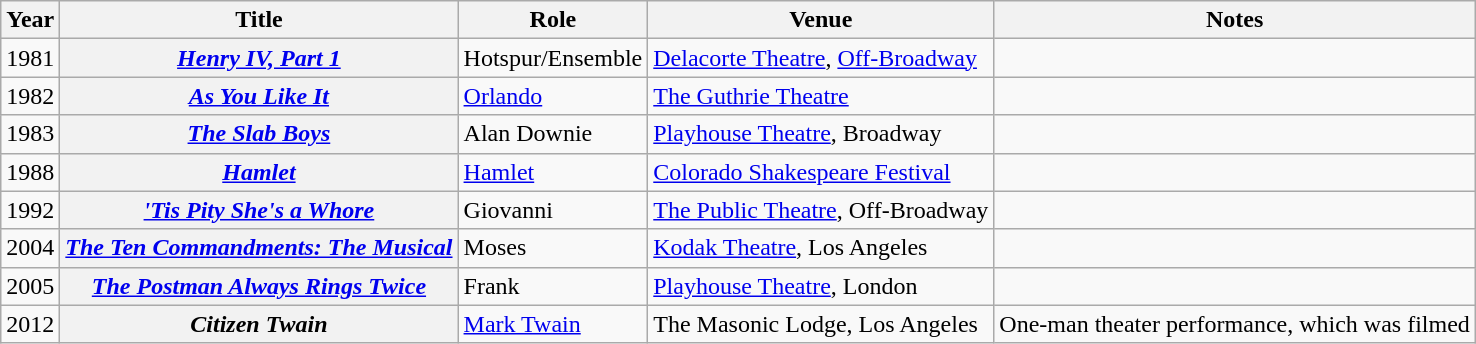<table class="wikitable plainrowheaders">
<tr>
<th scope="col">Year</th>
<th scope="col">Title</th>
<th scope="col">Role</th>
<th scope="col">Venue</th>
<th>Notes</th>
</tr>
<tr>
<td>1981</td>
<th scope="row"><em><a href='#'>Henry IV, Part 1</a></em></th>
<td>Hotspur/Ensemble</td>
<td><a href='#'>Delacorte Theatre</a>, <a href='#'>Off-Broadway</a></td>
<td></td>
</tr>
<tr>
<td>1982</td>
<th scope="row"><em><a href='#'>As You Like It</a></em></th>
<td><a href='#'>Orlando</a></td>
<td><a href='#'>The Guthrie Theatre</a></td>
<td></td>
</tr>
<tr>
<td>1983</td>
<th scope="row"><em><a href='#'>The Slab Boys</a></em></th>
<td>Alan Downie</td>
<td><a href='#'>Playhouse Theatre</a>, Broadway</td>
<td></td>
</tr>
<tr>
<td>1988</td>
<th scope="row"><em><a href='#'>Hamlet</a></em></th>
<td><a href='#'>Hamlet</a></td>
<td><a href='#'>Colorado Shakespeare Festival</a></td>
<td></td>
</tr>
<tr>
<td>1992</td>
<th scope="row"><em><a href='#'>'Tis Pity She's a Whore</a></em></th>
<td>Giovanni</td>
<td><a href='#'>The Public Theatre</a>, Off-Broadway</td>
<td></td>
</tr>
<tr>
<td>2004</td>
<th scope="row"><em><a href='#'>The Ten Commandments: The Musical</a></em></th>
<td>Moses</td>
<td><a href='#'>Kodak Theatre</a>, Los Angeles</td>
<td></td>
</tr>
<tr>
<td>2005</td>
<th scope="row"><em><a href='#'>The Postman Always Rings Twice</a></em></th>
<td>Frank</td>
<td><a href='#'>Playhouse Theatre</a>, London</td>
<td></td>
</tr>
<tr>
<td>2012</td>
<th scope="row"><em>Citizen Twain</em></th>
<td><a href='#'>Mark Twain</a></td>
<td>The Masonic Lodge, Los Angeles</td>
<td>One-man theater performance, which was filmed</td>
</tr>
</table>
